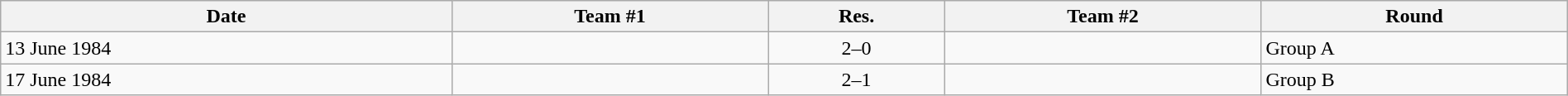<table class="wikitable" style="text-align: left;" width="100%">
<tr>
<th>Date</th>
<th>Team #1</th>
<th>Res.</th>
<th>Team #2</th>
<th>Round</th>
</tr>
<tr>
<td>13 June 1984</td>
<td></td>
<td style="text-align:center;">2–0</td>
<td></td>
<td>Group A</td>
</tr>
<tr>
<td>17 June 1984</td>
<td></td>
<td style="text-align:center;">2–1</td>
<td></td>
<td>Group B</td>
</tr>
</table>
